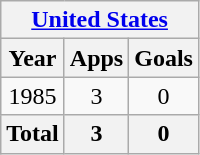<table class="wikitable" style="text-align:center">
<tr>
<th colspan=3><a href='#'>United States</a></th>
</tr>
<tr>
<th>Year</th>
<th>Apps</th>
<th>Goals</th>
</tr>
<tr>
<td>1985</td>
<td>3</td>
<td>0</td>
</tr>
<tr>
<th>Total</th>
<th>3</th>
<th>0</th>
</tr>
</table>
